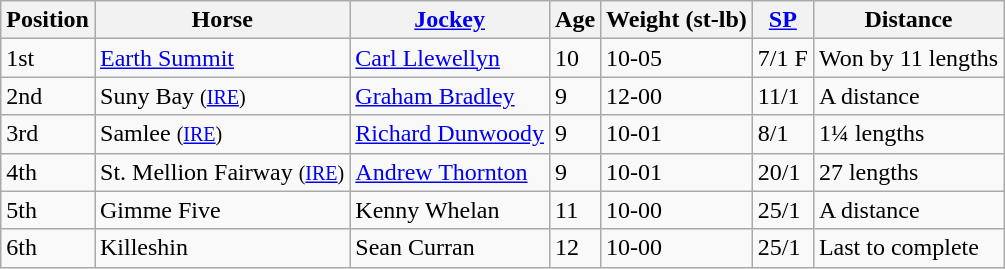<table class="wikitable sortable">
<tr>
<th>Position</th>
<th>Horse</th>
<th><a href='#'>Jockey</a></th>
<th>Age</th>
<th>Weight (st-lb)</th>
<th><a href='#'>SP</a></th>
<th>Distance</th>
</tr>
<tr>
<td>1st</td>
<td><a href='#'>Earth Summit</a></td>
<td><a href='#'>Carl Llewellyn</a></td>
<td>10</td>
<td>10-05</td>
<td>7/1 F</td>
<td>Won by 11 lengths</td>
</tr>
<tr>
<td>2nd</td>
<td>Suny Bay <small>(<a href='#'>IRE</a>)</small></td>
<td><a href='#'>Graham Bradley</a></td>
<td>9</td>
<td>12-00</td>
<td>11/1</td>
<td>A distance</td>
</tr>
<tr>
<td>3rd</td>
<td>Samlee <small>(<a href='#'>IRE</a>)</small></td>
<td><a href='#'>Richard Dunwoody</a></td>
<td>9</td>
<td>10-01</td>
<td>8/1</td>
<td>1¼ lengths</td>
</tr>
<tr>
<td>4th</td>
<td>St. Mellion Fairway <small>(<a href='#'>IRE</a>)</small></td>
<td><a href='#'>Andrew Thornton</a></td>
<td>9</td>
<td>10-01</td>
<td>20/1</td>
<td>27 lengths</td>
</tr>
<tr>
<td>5th</td>
<td>Gimme Five</td>
<td>Kenny Whelan</td>
<td>11</td>
<td>10-00</td>
<td>25/1</td>
<td>A distance</td>
</tr>
<tr>
<td>6th</td>
<td>Killeshin</td>
<td>Sean Curran</td>
<td>12</td>
<td>10-00</td>
<td>25/1</td>
<td>Last to complete</td>
</tr>
</table>
